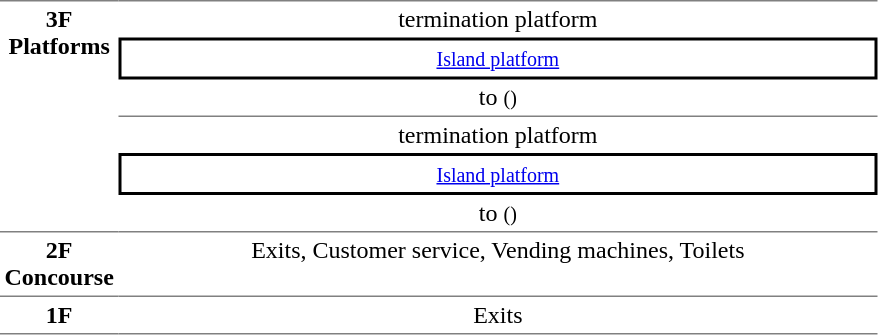<table table border=0 cellspacing=0 cellpadding=3>
<tr>
<td style="border-bottom:solid 0px gray;border-top:solid 1px gray;text-align:center" rowspan="6" valign=top width=50><strong>3F<br>Platforms</strong></td>
<td style="border-bottom:solid 0px gray;border-top:solid 1px gray;text-align:center;">  termination platform</td>
</tr>
<tr>
<td style="border-right:solid 2px black;border-left:solid 2px black;border-top:solid 2px black;border-bottom:solid 2px black;text-align:center;"><small><a href='#'>Island platform</a></small></td>
</tr>
<tr>
<td style="border-bottom:solid 1px gray;text-align:center;">  to  <small>()</small></td>
</tr>
<tr>
<td style="border-bottom:solid 0px gray;text-align:center;"> termination platform </td>
</tr>
<tr>
<td style="border-right:solid 2px black;border-left:solid 2px black;border-top:solid 2px black;border-bottom:solid 2px black;text-align:center;"><small><a href='#'>Island platform</a></small></td>
</tr>
<tr>
<td style="border-bottom:solid 0px gray;text-align:center;"> to  <small>()</small> </td>
</tr>
<tr>
<td style="border-bottom:solid 0px gray; border-top:solid 1px gray;text-align:center" valign=top><strong>2F<br>Concourse</strong></td>
<td style="border-bottom:solid 0px gray; border-top:solid 1px gray;text-align:center" valign=top width=500>Exits, Customer service, Vending machines, Toilets</td>
</tr>
<tr>
<td style="border-bottom:solid 1px gray; border-top:solid 1px gray;text-align:center" valign=top><strong>1F</strong></td>
<td style="border-bottom:solid 1px gray; border-top:solid 1px gray;text-align:center" valign=top width=500>Exits</td>
</tr>
</table>
